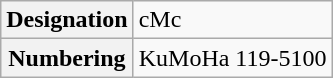<table class="wikitable">
<tr>
<th>Designation</th>
<td>cMc</td>
</tr>
<tr>
<th>Numbering</th>
<td>KuMoHa 119-5100</td>
</tr>
</table>
